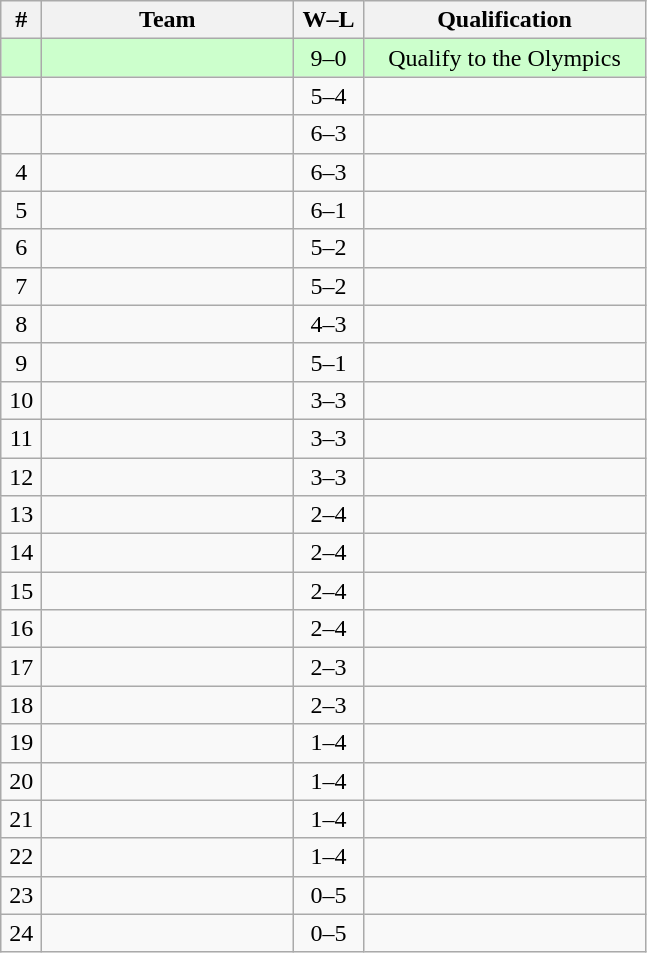<table class=wikitable style="text-align:center;">
<tr>
<th width=20px>#</th>
<th width=160px>Team</th>
<th width=40px>W–L</th>
<th width=180px>Qualification</th>
</tr>
<tr bgcolor=#CCFFCC>
<td></td>
<td align=left></td>
<td>9–0</td>
<td>Qualify to the Olympics</td>
</tr>
<tr>
<td></td>
<td align=left></td>
<td>5–4</td>
<td></td>
</tr>
<tr>
<td></td>
<td align=left></td>
<td>6–3</td>
<td></td>
</tr>
<tr>
<td>4</td>
<td align=left></td>
<td>6–3</td>
<td></td>
</tr>
<tr>
<td>5</td>
<td align=left></td>
<td>6–1</td>
<td></td>
</tr>
<tr>
<td>6</td>
<td align=left></td>
<td>5–2</td>
<td></td>
</tr>
<tr>
<td>7</td>
<td align=left></td>
<td>5–2</td>
<td></td>
</tr>
<tr>
<td>8</td>
<td align=left></td>
<td>4–3</td>
<td></td>
</tr>
<tr>
<td>9</td>
<td align=left></td>
<td>5–1</td>
<td></td>
</tr>
<tr>
<td>10</td>
<td align=left></td>
<td>3–3</td>
<td></td>
</tr>
<tr>
<td>11</td>
<td align=left></td>
<td>3–3</td>
<td></td>
</tr>
<tr>
<td>12</td>
<td align=left></td>
<td>3–3</td>
<td></td>
</tr>
<tr>
<td>13</td>
<td align=left></td>
<td>2–4</td>
<td></td>
</tr>
<tr>
<td>14</td>
<td align=left></td>
<td>2–4</td>
<td></td>
</tr>
<tr>
<td>15</td>
<td align=left></td>
<td>2–4</td>
<td></td>
</tr>
<tr>
<td>16</td>
<td align=left></td>
<td>2–4</td>
<td></td>
</tr>
<tr>
<td>17</td>
<td align=left></td>
<td>2–3</td>
<td></td>
</tr>
<tr>
<td>18</td>
<td align=left></td>
<td>2–3</td>
<td></td>
</tr>
<tr>
<td>19</td>
<td align=left></td>
<td>1–4</td>
<td></td>
</tr>
<tr>
<td>20</td>
<td align=left></td>
<td>1–4</td>
<td></td>
</tr>
<tr>
<td>21</td>
<td align=left></td>
<td>1–4</td>
<td></td>
</tr>
<tr>
<td>22</td>
<td align=left></td>
<td>1–4</td>
<td></td>
</tr>
<tr>
<td>23</td>
<td align=left></td>
<td>0–5</td>
<td></td>
</tr>
<tr>
<td>24</td>
<td align=left></td>
<td>0–5</td>
<td></td>
</tr>
</table>
